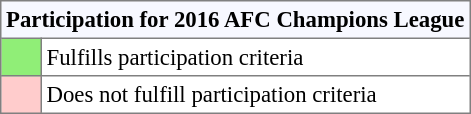<table cellpadding=3 cellspacing=0 border=1 style="font-size:95%; border:gray solid 1px; border-collapse:collapse">
<tr>
<th bgcolor=#f7f8ff colspan=2>Participation for 2016 AFC Champions League</th>
</tr>
<tr>
<td bgcolor=#90ee77 width=20></td>
<td>Fulfills participation criteria</td>
</tr>
<tr>
<td bgcolor=#ffcccc width=20></td>
<td>Does not fulfill participation criteria</td>
</tr>
</table>
